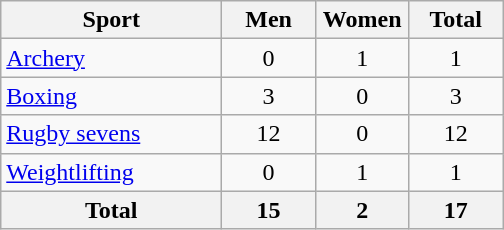<table class="wikitable sortable" style="text-align:center;">
<tr>
<th width=140>Sport</th>
<th width=55>Men</th>
<th width=55>Women</th>
<th width=55>Total</th>
</tr>
<tr>
<td align=left><a href='#'>Archery</a></td>
<td>0</td>
<td>1</td>
<td>1</td>
</tr>
<tr>
<td align=left><a href='#'>Boxing</a></td>
<td>3</td>
<td>0</td>
<td>3</td>
</tr>
<tr>
<td align=left><a href='#'>Rugby sevens</a></td>
<td>12</td>
<td>0</td>
<td>12</td>
</tr>
<tr>
<td align=left><a href='#'>Weightlifting</a></td>
<td>0</td>
<td>1</td>
<td>1</td>
</tr>
<tr>
<th>Total</th>
<th>15</th>
<th>2</th>
<th>17</th>
</tr>
</table>
